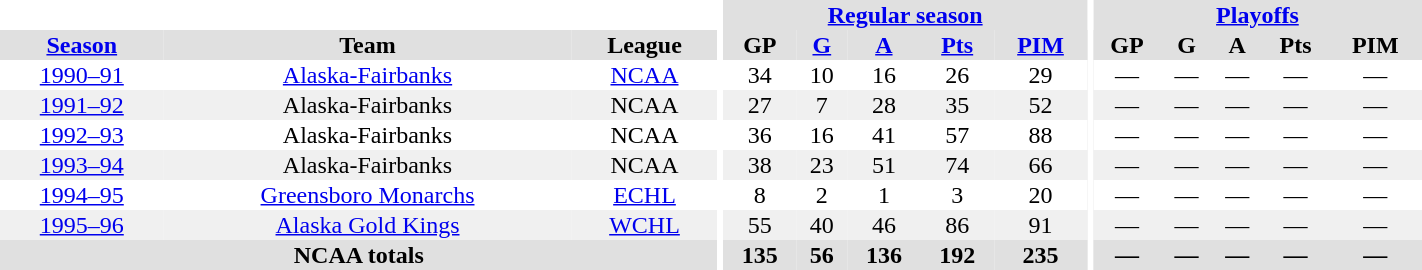<table border="0" cellpadding="1" cellspacing="0" style="text-align:center; width:75%">
<tr bgcolor="#e0e0e0">
<th colspan="3" bgcolor="#ffffff"></th>
<th rowspan="99" bgcolor="#ffffff"></th>
<th colspan="5"><a href='#'>Regular season</a></th>
<th rowspan="99" bgcolor="#ffffff"></th>
<th colspan="5"><a href='#'>Playoffs</a></th>
</tr>
<tr bgcolor="#e0e0e0">
<th><a href='#'>Season</a></th>
<th>Team</th>
<th>League</th>
<th>GP</th>
<th><a href='#'>G</a></th>
<th><a href='#'>A</a></th>
<th><a href='#'>Pts</a></th>
<th><a href='#'>PIM</a></th>
<th>GP</th>
<th>G</th>
<th>A</th>
<th>Pts</th>
<th>PIM</th>
</tr>
<tr ALIGN="center">
<td><a href='#'>1990–91</a></td>
<td><a href='#'>Alaska-Fairbanks</a></td>
<td><a href='#'>NCAA</a></td>
<td>34</td>
<td>10</td>
<td>16</td>
<td>26</td>
<td>29</td>
<td>—</td>
<td>—</td>
<td>—</td>
<td>—</td>
<td>—</td>
</tr>
<tr ALIGN="center" bgcolor="#f0f0f0">
<td><a href='#'>1991–92</a></td>
<td>Alaska-Fairbanks</td>
<td>NCAA</td>
<td>27</td>
<td>7</td>
<td>28</td>
<td>35</td>
<td>52</td>
<td>—</td>
<td>—</td>
<td>—</td>
<td>—</td>
<td>—</td>
</tr>
<tr ALIGN="center">
<td><a href='#'>1992–93</a></td>
<td>Alaska-Fairbanks</td>
<td>NCAA</td>
<td>36</td>
<td>16</td>
<td>41</td>
<td>57</td>
<td>88</td>
<td>—</td>
<td>—</td>
<td>—</td>
<td>—</td>
<td>—</td>
</tr>
<tr ALIGN="center" bgcolor="#f0f0f0">
<td><a href='#'>1993–94</a></td>
<td>Alaska-Fairbanks</td>
<td>NCAA</td>
<td>38</td>
<td>23</td>
<td>51</td>
<td>74</td>
<td>66</td>
<td>—</td>
<td>—</td>
<td>—</td>
<td>—</td>
<td>—</td>
</tr>
<tr ALIGN="center">
<td><a href='#'>1994–95</a></td>
<td><a href='#'>Greensboro Monarchs</a></td>
<td><a href='#'>ECHL</a></td>
<td>8</td>
<td>2</td>
<td>1</td>
<td>3</td>
<td>20</td>
<td>—</td>
<td>—</td>
<td>—</td>
<td>—</td>
<td>—</td>
</tr>
<tr ALIGN="center" bgcolor="#f0f0f0">
<td><a href='#'>1995–96</a></td>
<td><a href='#'>Alaska Gold Kings</a></td>
<td><a href='#'>WCHL</a></td>
<td>55</td>
<td>40</td>
<td>46</td>
<td>86</td>
<td>91</td>
<td>—</td>
<td>—</td>
<td>—</td>
<td>—</td>
<td>—</td>
</tr>
<tr bgcolor="#e0e0e0">
<th colspan="3">NCAA totals</th>
<th>135</th>
<th>56</th>
<th>136</th>
<th>192</th>
<th>235</th>
<th>—</th>
<th>—</th>
<th>—</th>
<th>—</th>
<th>—</th>
</tr>
</table>
